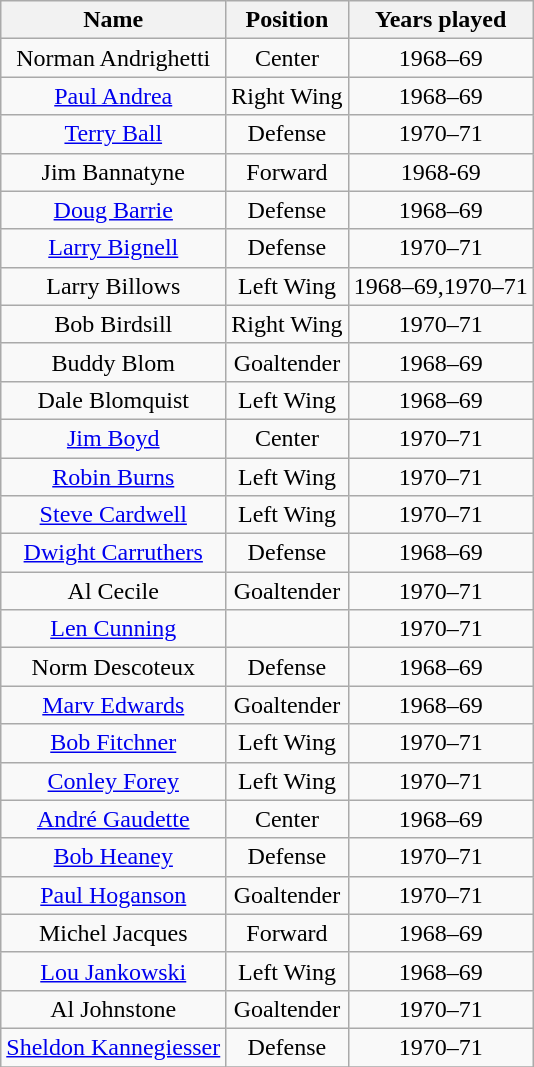<table class="wikitable">
<tr>
<th>Name</th>
<th>Position</th>
<th>Years played</th>
</tr>
<tr align=center>
<td>Norman Andrighetti</td>
<td>Center</td>
<td>1968–69</td>
</tr>
<tr align=center>
<td><a href='#'>Paul Andrea</a></td>
<td>Right Wing</td>
<td>1968–69</td>
</tr>
<tr align=center>
<td><a href='#'>Terry Ball</a></td>
<td>Defense</td>
<td>1970–71</td>
</tr>
<tr align=center>
<td>Jim Bannatyne</td>
<td>Forward</td>
<td>1968-69</td>
</tr>
<tr align=center>
<td><a href='#'>Doug Barrie</a></td>
<td>Defense</td>
<td>1968–69</td>
</tr>
<tr align=center>
<td><a href='#'>Larry Bignell</a></td>
<td>Defense</td>
<td>1970–71</td>
</tr>
<tr align=center>
<td>Larry Billows</td>
<td>Left Wing</td>
<td>1968–69,1970–71</td>
</tr>
<tr align=center>
<td>Bob Birdsill</td>
<td>Right Wing</td>
<td>1970–71</td>
</tr>
<tr align=center>
<td>Buddy Blom</td>
<td>Goaltender</td>
<td>1968–69</td>
</tr>
<tr align=center>
<td>Dale Blomquist</td>
<td>Left Wing</td>
<td>1968–69</td>
</tr>
<tr align=center>
<td><a href='#'>Jim Boyd</a></td>
<td>Center</td>
<td>1970–71</td>
</tr>
<tr align=center>
<td><a href='#'>Robin Burns</a></td>
<td>Left Wing</td>
<td>1970–71</td>
</tr>
<tr align=center>
<td><a href='#'>Steve Cardwell</a></td>
<td>Left Wing</td>
<td>1970–71</td>
</tr>
<tr align=center>
<td><a href='#'>Dwight Carruthers</a></td>
<td>Defense</td>
<td>1968–69</td>
</tr>
<tr align=center>
<td>Al Cecile</td>
<td>Goaltender</td>
<td>1970–71</td>
</tr>
<tr align=center>
<td><a href='#'>Len Cunning</a></td>
<td></td>
<td>1970–71</td>
</tr>
<tr align=center>
<td>Norm Descoteux</td>
<td>Defense</td>
<td>1968–69</td>
</tr>
<tr align=center>
<td><a href='#'>Marv Edwards</a></td>
<td>Goaltender</td>
<td>1968–69</td>
</tr>
<tr align=center>
<td><a href='#'>Bob Fitchner</a></td>
<td>Left Wing</td>
<td>1970–71</td>
</tr>
<tr align=center>
<td><a href='#'>Conley Forey</a></td>
<td>Left Wing</td>
<td>1970–71</td>
</tr>
<tr align=center>
<td><a href='#'>André Gaudette</a></td>
<td>Center</td>
<td>1968–69</td>
</tr>
<tr align=center>
<td><a href='#'>Bob Heaney</a></td>
<td>Defense</td>
<td>1970–71</td>
</tr>
<tr align=center>
<td><a href='#'>Paul Hoganson</a></td>
<td>Goaltender</td>
<td>1970–71</td>
</tr>
<tr align=center>
<td>Michel Jacques</td>
<td>Forward</td>
<td>1968–69</td>
</tr>
<tr align=center>
<td><a href='#'>Lou Jankowski</a></td>
<td>Left Wing</td>
<td>1968–69</td>
</tr>
<tr align=center>
<td>Al Johnstone</td>
<td>Goaltender</td>
<td>1970–71</td>
</tr>
<tr align=center>
<td><a href='#'>Sheldon Kannegiesser</a></td>
<td>Defense</td>
<td>1970–71</td>
</tr>
<tr align=center>
</tr>
</table>
